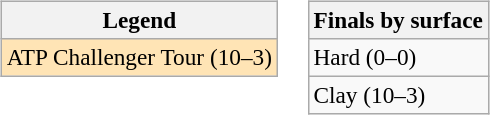<table>
<tr valign=top>
<td><br><table class="wikitable" style=font-size:97%>
<tr>
<th>Legend</th>
</tr>
<tr style="background:moccasin;">
<td>ATP Challenger Tour (10–3)</td>
</tr>
</table>
</td>
<td><br><table class="wikitable" style=font-size:97%>
<tr>
<th>Finals by surface</th>
</tr>
<tr>
<td>Hard (0–0)</td>
</tr>
<tr>
<td>Clay (10–3)</td>
</tr>
</table>
</td>
</tr>
</table>
